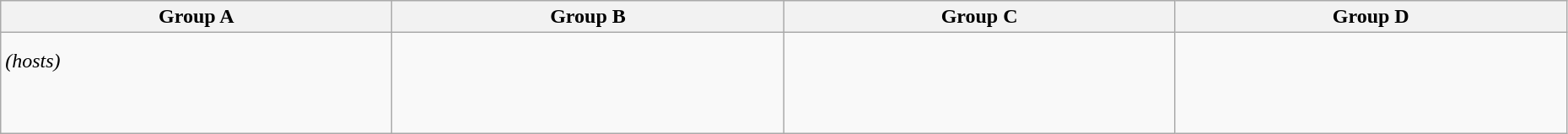<table class="wikitable" style="width:98%">
<tr>
<th width="25%">Group A</th>
<th width="25%">Group B</th>
<th width="25%">Group C</th>
<th width="25%">Group D</th>
</tr>
<tr>
<td> <em>(hosts)</em><br><br><br></td>
<td><br><br><br><br></td>
<td><br><br><br><br></td>
<td><br><br><br><br></td>
</tr>
</table>
